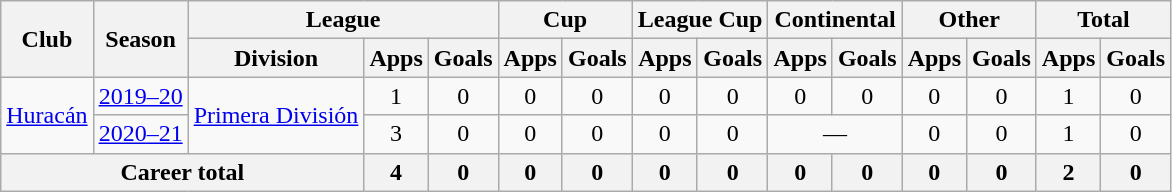<table class="wikitable" style="text-align:center">
<tr>
<th rowspan="2">Club</th>
<th rowspan="2">Season</th>
<th colspan="3">League</th>
<th colspan="2">Cup</th>
<th colspan="2">League Cup</th>
<th colspan="2">Continental</th>
<th colspan="2">Other</th>
<th colspan="2">Total</th>
</tr>
<tr>
<th>Division</th>
<th>Apps</th>
<th>Goals</th>
<th>Apps</th>
<th>Goals</th>
<th>Apps</th>
<th>Goals</th>
<th>Apps</th>
<th>Goals</th>
<th>Apps</th>
<th>Goals</th>
<th>Apps</th>
<th>Goals</th>
</tr>
<tr>
<td rowspan="2"><a href='#'>Huracán</a></td>
<td><a href='#'>2019–20</a></td>
<td rowspan="2"><a href='#'>Primera División</a></td>
<td>1</td>
<td>0</td>
<td>0</td>
<td>0</td>
<td>0</td>
<td>0</td>
<td>0</td>
<td>0</td>
<td>0</td>
<td>0</td>
<td>1</td>
<td>0</td>
</tr>
<tr>
<td><a href='#'>2020–21</a></td>
<td>3</td>
<td>0</td>
<td>0</td>
<td>0</td>
<td>0</td>
<td>0</td>
<td colspan="2">—</td>
<td>0</td>
<td>0</td>
<td>1</td>
<td>0</td>
</tr>
<tr>
<th colspan="3">Career total</th>
<th>4</th>
<th>0</th>
<th>0</th>
<th>0</th>
<th>0</th>
<th>0</th>
<th>0</th>
<th>0</th>
<th>0</th>
<th>0</th>
<th>2</th>
<th>0</th>
</tr>
</table>
